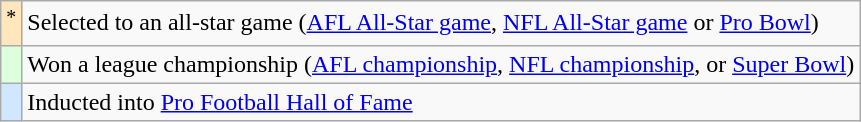<table class="wikitable">
<tr>
<td style="background-color:#FFE6BD" align="center"><sup>*</sup></td>
<td colspan="5">Selected to an all-star game (<a href='#'>AFL All-Star game</a>, <a href='#'>NFL All-Star game</a> or <a href='#'>Pro Bowl</a>)</td>
</tr>
<tr>
<td style="background-color:#DDFFDD" align="center"><sup></sup></td>
<td colspan="5">Won a league championship (<a href='#'>AFL championship</a>, <a href='#'>NFL championship</a>, or <a href='#'>Super Bowl</a>)</td>
</tr>
<tr>
<td style="background-color:#D0E7FF" align="center"><sup></sup></td>
<td colspan="5">Inducted into <a href='#'>Pro Football Hall of Fame</a></td>
</tr>
</table>
